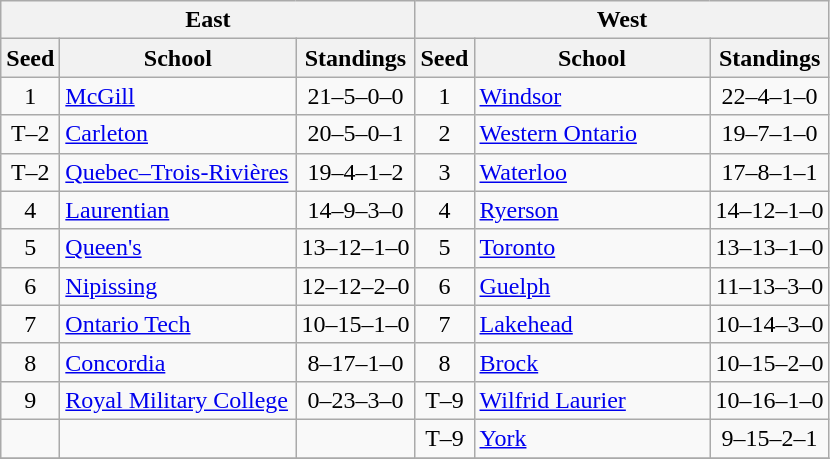<table class="wikitable">
<tr>
<th colspan=3>East</th>
<th colspan=3>West</th>
</tr>
<tr>
<th>Seed</th>
<th style="width:150px">School</th>
<th>Standings</th>
<th>Seed</th>
<th style="width:150px">School</th>
<th>Standings</th>
</tr>
<tr>
<td align=center>1</td>
<td><a href='#'>McGill</a></td>
<td align=center>21–5–0–0</td>
<td align=center>1</td>
<td><a href='#'>Windsor</a></td>
<td align=center>22–4–1–0</td>
</tr>
<tr>
<td align=center>T–2</td>
<td><a href='#'>Carleton</a></td>
<td align=center>20–5–0–1</td>
<td align=center>2</td>
<td><a href='#'>Western Ontario</a></td>
<td align=center>19–7–1–0</td>
</tr>
<tr>
<td align=center>T–2</td>
<td><a href='#'>Quebec–Trois-Rivières</a></td>
<td align=center>19–4–1–2</td>
<td align=center>3</td>
<td><a href='#'>Waterloo</a></td>
<td align=center>17–8–1–1</td>
</tr>
<tr>
<td align=center>4</td>
<td><a href='#'>Laurentian</a></td>
<td align=center>14–9–3–0</td>
<td align=center>4</td>
<td><a href='#'>Ryerson</a></td>
<td align=center>14–12–1–0</td>
</tr>
<tr>
<td align=center>5</td>
<td><a href='#'>Queen's</a></td>
<td align=center>13–12–1–0</td>
<td align=center>5</td>
<td><a href='#'>Toronto</a></td>
<td align=center>13–13–1–0</td>
</tr>
<tr>
<td align=center>6</td>
<td><a href='#'>Nipissing</a></td>
<td align=center>12–12–2–0</td>
<td align=center>6</td>
<td><a href='#'>Guelph</a></td>
<td align=center>11–13–3–0</td>
</tr>
<tr>
<td align=center>7</td>
<td><a href='#'>Ontario Tech</a></td>
<td align=center>10–15–1–0</td>
<td align=center>7</td>
<td><a href='#'>Lakehead</a></td>
<td align=center>10–14–3–0</td>
</tr>
<tr>
<td align=center>8</td>
<td><a href='#'>Concordia</a></td>
<td align=center>8–17–1–0</td>
<td align=center>8</td>
<td><a href='#'>Brock</a></td>
<td align=center>10–15–2–0</td>
</tr>
<tr>
<td align=center>9</td>
<td><a href='#'>Royal Military College</a></td>
<td align=center>0–23–3–0</td>
<td align=center>T–9</td>
<td><a href='#'>Wilfrid Laurier</a></td>
<td align=center>10–16–1–0</td>
</tr>
<tr>
<td></td>
<td></td>
<td></td>
<td align=center>T–9</td>
<td><a href='#'>York</a></td>
<td align=center>9–15–2–1</td>
</tr>
<tr>
</tr>
</table>
